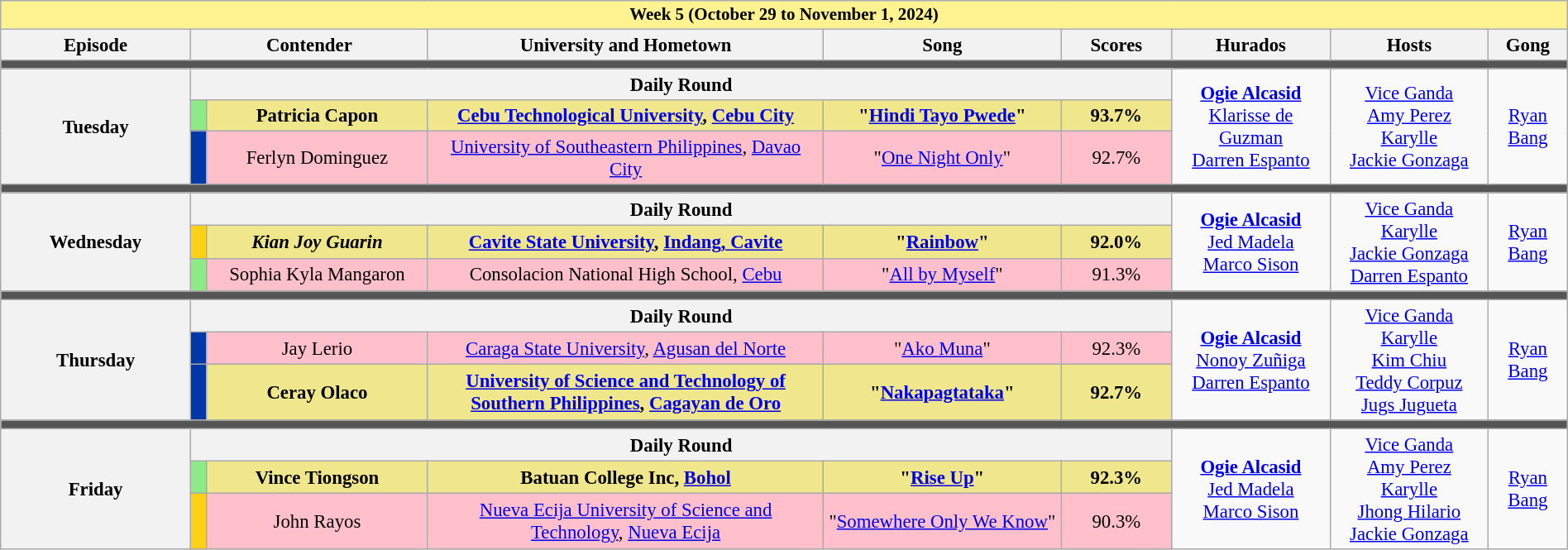<table class="wikitable mw-collapsible mw-collapsed" style="width:100%; text-align:center; font-size:95%;">
<tr>
<th colspan="9" style="background-color:#fff291;font-size:14px">Week 5 (October 29 to  November 1, 2024)</th>
</tr>
<tr>
<th width="12%">Episode</th>
<th colspan="2" width="15%">Contender</th>
<th width="25%">University and Hometown</th>
<th width="15%">Song</th>
<th width="7%">Scores</th>
<th width="10%">Hurados</th>
<th width="10%">Hosts</th>
<th width="05%">Gong</th>
</tr>
<tr>
<td colspan="9" style="background:#555;"></td>
</tr>
<tr>
<th rowspan="3">Tuesday<br></th>
<th colspan="5">Daily Round</th>
<td rowspan="3"><strong><a href='#'>Ogie Alcasid</a></strong><br><a href='#'>Klarisse de Guzman</a><br><a href='#'>Darren Espanto</a></td>
<td rowspan="3"><a href='#'>Vice Ganda</a><br><a href='#'>Amy Perez</a><br><a href='#'>Karylle</a><br><a href='#'>Jackie Gonzaga</a></td>
<td rowspan="3"><a href='#'>Ryan Bang</a></td>
</tr>
<tr style="background:Khaki">
<td width="01%" style="background:#8deb87"></td>
<td><strong>Patricia Capon</strong></td>
<td><strong><a href='#'>Cebu Technological University</a>, <a href='#'>Cebu City</a></strong></td>
<td><strong>"<a href='#'>Hindi Tayo Pwede</a>"</strong></td>
<td><strong>93.7%</strong></td>
</tr>
<tr style="background:pink">
<td width="01%" style="background:#0038A8"></td>
<td>Ferlyn Dominguez</td>
<td><a href='#'>University of Southeastern Philippines</a>, <a href='#'>Davao City</a></td>
<td>"<a href='#'>One Night Only</a>"</td>
<td>92.7%</td>
</tr>
<tr>
<td colspan="9" style="background:#555;"></td>
</tr>
<tr>
<th rowspan="3">Wednesday<br></th>
<th colspan="5">Daily Round</th>
<td rowspan="3"><strong><a href='#'>Ogie Alcasid</a></strong><br><a href='#'>Jed Madela</a><br><a href='#'>Marco Sison</a></td>
<td rowspan="3"><a href='#'>Vice Ganda</a><br><a href='#'>Karylle</a><br><a href='#'>Jackie Gonzaga</a><br><a href='#'>Darren Espanto</a></td>
<td rowspan="3"><a href='#'>Ryan Bang</a></td>
</tr>
<tr style="background:Khaki">
<td width="01%" style="background:#FCD116"></td>
<td><strong><em>Kian Joy Guarin</em></strong></td>
<td><strong><a href='#'>Cavite State University</a>, <a href='#'>Indang, Cavite</a></strong></td>
<td><strong>"<a href='#'>Rainbow</a>"</strong></td>
<td><strong>92.0%</strong></td>
</tr>
<tr style="background:pink">
<td width="01%" style="background:#8deb87"></td>
<td>Sophia Kyla Mangaron</td>
<td>Consolacion National High School, <a href='#'>Cebu</a></td>
<td>"<a href='#'>All by Myself</a>"</td>
<td>91.3%</td>
</tr>
<tr>
<td colspan="9" style="background:#555;"></td>
</tr>
<tr>
<th rowspan="3">Thursday<br></th>
<th colspan="5">Daily Round</th>
<td rowspan="3"><strong><a href='#'>Ogie Alcasid</a></strong><br><a href='#'>Nonoy Zuñiga</a><br><a href='#'>Darren Espanto</a></td>
<td rowspan="3"><a href='#'>Vice Ganda</a><br><a href='#'>Karylle</a><br><a href='#'>Kim Chiu</a><br><a href='#'>Teddy Corpuz</a><br><a href='#'>Jugs Jugueta</a></td>
<td rowspan="3"><a href='#'>Ryan Bang</a></td>
</tr>
<tr style="background:pink">
<td width="01%" style="background:#0038A8"></td>
<td>Jay Lerio</td>
<td><a href='#'>Caraga State University</a>, <a href='#'>Agusan del Norte</a></td>
<td>"<a href='#'>Ako Muna</a>"</td>
<td>92.3%</td>
</tr>
<tr style="background:Khaki">
<td width="01%" style="background:#0038A8"></td>
<td><strong>Ceray Olaco</strong></td>
<td><strong><a href='#'>University of Science and Technology of Southern Philippines</a>, <a href='#'>Cagayan de Oro</a></strong></td>
<td><strong>"<a href='#'>Nakapagtataka</a>"</strong></td>
<td><strong>92.7%</strong></td>
</tr>
<tr>
<td colspan="9" style="background:#555;"></td>
</tr>
<tr>
<th rowspan="3">Friday<br></th>
<th colspan="5">Daily Round</th>
<td rowspan="3"><strong><a href='#'>Ogie Alcasid</a></strong><br><a href='#'>Jed Madela</a><br><a href='#'>Marco Sison</a></td>
<td rowspan="3"><a href='#'>Vice Ganda</a><br><a href='#'>Amy Perez</a><br><a href='#'>Karylle</a><br><a href='#'>Jhong Hilario</a><br><a href='#'>Jackie Gonzaga</a></td>
<td rowspan="3"><a href='#'>Ryan Bang</a></td>
</tr>
<tr style="background:Khaki">
<td width="01%" style="background:#8deb87"></td>
<td><strong>Vince Tiongson</strong></td>
<td><strong>Batuan College Inc, <a href='#'>Bohol</a></strong></td>
<td><strong>"<a href='#'>Rise Up</a>"</strong></td>
<td><strong>92.3%</strong></td>
</tr>
<tr style="background:pink">
<td width="01%" style="background:#FCD116"></td>
<td>John Rayos</td>
<td><a href='#'>Nueva Ecija University of Science and Technology</a>, <a href='#'>Nueva Ecija</a></td>
<td>"<a href='#'>Somewhere Only We Know</a>"</td>
<td>90.3%</td>
</tr>
</table>
